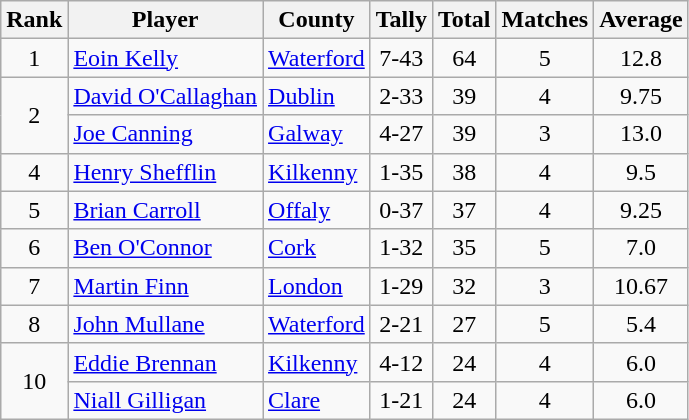<table class="wikitable">
<tr>
<th>Rank</th>
<th>Player</th>
<th>County</th>
<th>Tally</th>
<th>Total</th>
<th>Matches</th>
<th>Average</th>
</tr>
<tr>
<td rowspan=1 align=center>1</td>
<td><a href='#'>Eoin Kelly</a></td>
<td><a href='#'>Waterford</a></td>
<td align=center>7-43</td>
<td align=center>64</td>
<td align=center>5</td>
<td align=center>12.8</td>
</tr>
<tr>
<td rowspan=2 align=center>2</td>
<td><a href='#'>David O'Callaghan</a></td>
<td><a href='#'>Dublin</a></td>
<td align=center>2-33</td>
<td align=center>39</td>
<td align=center>4</td>
<td align=center>9.75</td>
</tr>
<tr>
<td><a href='#'>Joe Canning</a></td>
<td><a href='#'>Galway</a></td>
<td align=center>4-27</td>
<td align=center>39</td>
<td align=center>3</td>
<td align=center>13.0</td>
</tr>
<tr>
<td rowspan=1 align=center>4</td>
<td><a href='#'>Henry Shefflin</a></td>
<td><a href='#'>Kilkenny</a></td>
<td align=center>1-35</td>
<td align=center>38</td>
<td align=center>4</td>
<td align=center>9.5</td>
</tr>
<tr>
<td rowspan=1 align=center>5</td>
<td><a href='#'>Brian Carroll</a></td>
<td><a href='#'>Offaly</a></td>
<td align=center>0-37</td>
<td align=center>37</td>
<td align=center>4</td>
<td align=center>9.25</td>
</tr>
<tr>
<td rowspan=1 align=center>6</td>
<td><a href='#'>Ben O'Connor</a></td>
<td><a href='#'>Cork</a></td>
<td align=center>1-32</td>
<td align=center>35</td>
<td align=center>5</td>
<td align=center>7.0</td>
</tr>
<tr>
<td rowspan=1 align=center>7</td>
<td><a href='#'>Martin Finn</a></td>
<td><a href='#'>London</a></td>
<td align=center>1-29</td>
<td align=center>32</td>
<td align=center>3</td>
<td align=center>10.67</td>
</tr>
<tr>
<td rowspan=1 align=center>8</td>
<td><a href='#'>John Mullane</a></td>
<td><a href='#'>Waterford</a></td>
<td align=center>2-21</td>
<td align=center>27</td>
<td align=center>5</td>
<td align=center>5.4</td>
</tr>
<tr>
<td rowspan=2 align=center>10</td>
<td><a href='#'>Eddie Brennan</a></td>
<td><a href='#'>Kilkenny</a></td>
<td align=center>4-12</td>
<td align=center>24</td>
<td align=center>4</td>
<td align=center>6.0</td>
</tr>
<tr>
<td><a href='#'>Niall Gilligan</a></td>
<td><a href='#'>Clare</a></td>
<td align=center>1-21</td>
<td align=center>24</td>
<td align=center>4</td>
<td align=center>6.0</td>
</tr>
</table>
